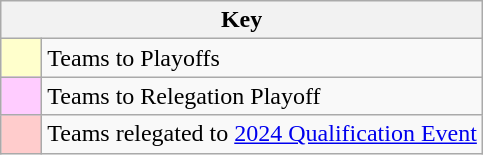<table class="wikitable" style="text-align:center">
<tr>
<th colspan=2>Key</th>
</tr>
<tr>
<td style="background:#ffffcc; width:20px;"></td>
<td align=left>Teams to Playoffs</td>
</tr>
<tr>
<td style="background:#ffccff; width:20px;"></td>
<td align=left>Teams to Relegation Playoff</td>
</tr>
<tr>
<td style="background:#ffcccc; width:20px;"></td>
<td align=left>Teams relegated to <a href='#'>2024 Qualification Event</a></td>
</tr>
</table>
